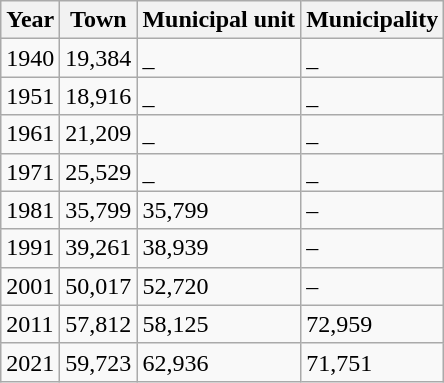<table class="wikitable">
<tr>
<th>Year</th>
<th>Town</th>
<th>Municipal unit</th>
<th>Municipality</th>
</tr>
<tr>
<td>1940</td>
<td>19,384</td>
<td>_</td>
<td>_</td>
</tr>
<tr>
<td>1951</td>
<td>18,916</td>
<td>_</td>
<td>_</td>
</tr>
<tr>
<td>1961</td>
<td>21,209</td>
<td>_</td>
<td>_</td>
</tr>
<tr>
<td>1971</td>
<td>25,529</td>
<td>_</td>
<td>_</td>
</tr>
<tr>
<td>1981</td>
<td>35,799</td>
<td>35,799</td>
<td>–</td>
</tr>
<tr>
<td>1991</td>
<td>39,261</td>
<td>38,939</td>
<td>–</td>
</tr>
<tr>
<td>2001</td>
<td>50,017</td>
<td>52,720</td>
<td>–</td>
</tr>
<tr>
<td>2011</td>
<td>57,812</td>
<td>58,125</td>
<td>72,959</td>
</tr>
<tr>
<td>2021</td>
<td>59,723</td>
<td>62,936</td>
<td>71,751</td>
</tr>
</table>
